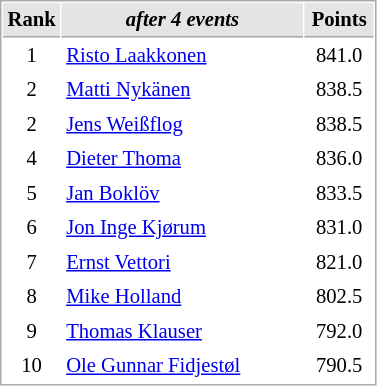<table cellspacing="1" cellpadding="3" style="border:1px solid #AAAAAA;font-size:86%">
<tr bgcolor="#E4E4E4">
<th style="border-bottom:1px solid #AAAAAA" width=10>Rank</th>
<th style="border-bottom:1px solid #AAAAAA" width=155><em>after 4 events</em></th>
<th style="border-bottom:1px solid #AAAAAA" width=40>Points</th>
</tr>
<tr>
<td align=center>1</td>
<td> <a href='#'>Risto Laakkonen</a></td>
<td align=center>841.0</td>
</tr>
<tr>
<td align=center>2</td>
<td> <a href='#'>Matti Nykänen</a></td>
<td align=center>838.5</td>
</tr>
<tr>
<td align=center>2</td>
<td> <a href='#'>Jens Weißflog</a></td>
<td align=center>838.5</td>
</tr>
<tr>
<td align=center>4</td>
<td> <a href='#'>Dieter Thoma</a></td>
<td align=center>836.0</td>
</tr>
<tr>
<td align=center>5</td>
<td> <a href='#'>Jan Boklöv</a></td>
<td align=center>833.5</td>
</tr>
<tr>
<td align=center>6</td>
<td> <a href='#'>Jon Inge Kjørum</a></td>
<td align=center>831.0</td>
</tr>
<tr>
<td align=center>7</td>
<td> <a href='#'>Ernst Vettori</a></td>
<td align=center>821.0</td>
</tr>
<tr>
<td align=center>8</td>
<td> <a href='#'>Mike Holland</a></td>
<td align=center>802.5</td>
</tr>
<tr>
<td align=center>9</td>
<td> <a href='#'>Thomas Klauser</a></td>
<td align=center>792.0</td>
</tr>
<tr>
<td align=center>10</td>
<td> <a href='#'>Ole Gunnar Fidjestøl</a></td>
<td align=center>790.5</td>
</tr>
</table>
